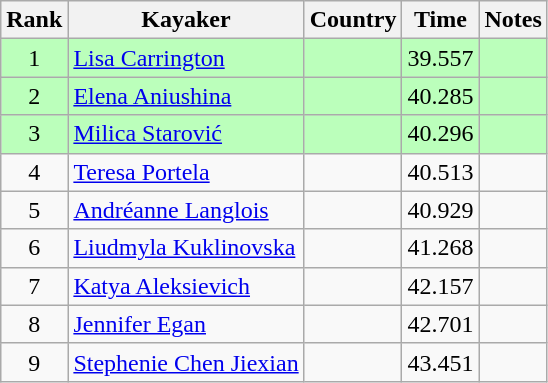<table class="wikitable" style="text-align:center">
<tr>
<th>Rank</th>
<th>Kayaker</th>
<th>Country</th>
<th>Time</th>
<th>Notes</th>
</tr>
<tr bgcolor=bbffbb>
<td>1</td>
<td align="left"><a href='#'>Lisa Carrington</a></td>
<td align="left"></td>
<td>39.557</td>
<td></td>
</tr>
<tr bgcolor=bbffbb>
<td>2</td>
<td align="left"><a href='#'>Elena Aniushina</a></td>
<td align="left"></td>
<td>40.285</td>
<td></td>
</tr>
<tr bgcolor=bbffbb>
<td>3</td>
<td align="left"><a href='#'>Milica Starović</a></td>
<td align="left"></td>
<td>40.296</td>
<td></td>
</tr>
<tr>
<td>4</td>
<td align="left"><a href='#'>Teresa Portela</a></td>
<td align="left"></td>
<td>40.513</td>
<td></td>
</tr>
<tr>
<td>5</td>
<td align="left"><a href='#'>Andréanne Langlois</a></td>
<td align="left"></td>
<td>40.929</td>
<td></td>
</tr>
<tr>
<td>6</td>
<td align="left"><a href='#'>Liudmyla Kuklinovska</a></td>
<td align="left"></td>
<td>41.268</td>
<td></td>
</tr>
<tr>
<td>7</td>
<td align="left"><a href='#'>Katya Aleksievich</a></td>
<td align="left"></td>
<td>42.157</td>
<td></td>
</tr>
<tr>
<td>8</td>
<td align="left"><a href='#'>Jennifer Egan</a></td>
<td align="left"></td>
<td>42.701</td>
<td></td>
</tr>
<tr>
<td>9</td>
<td align="left"><a href='#'>Stephenie Chen Jiexian</a></td>
<td align="left"></td>
<td>43.451</td>
<td></td>
</tr>
</table>
